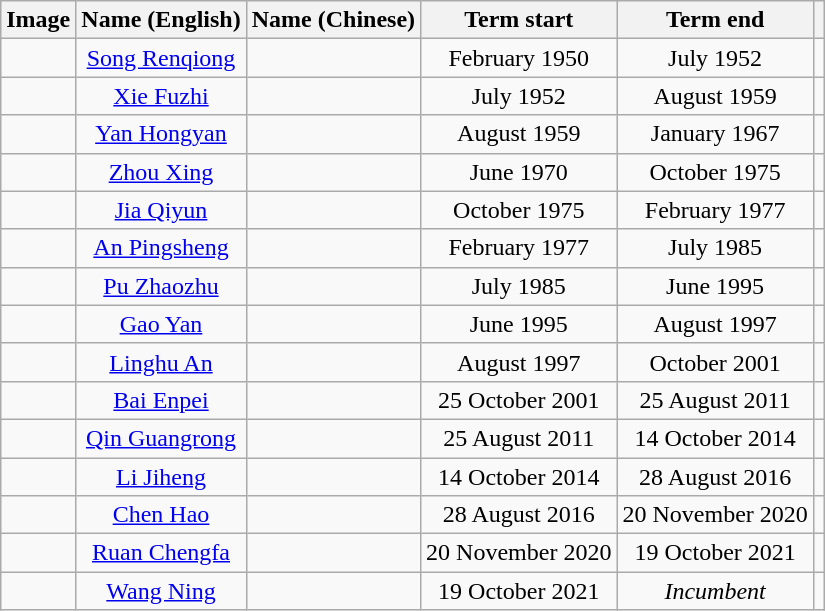<table class="wikitable" style="text-align:center">
<tr>
<th>Image</th>
<th>Name (English)</th>
<th>Name (Chinese)</th>
<th>Term start</th>
<th>Term end</th>
<th></th>
</tr>
<tr>
<td></td>
<td><a href='#'>Song Renqiong</a></td>
<td></td>
<td>February 1950</td>
<td>July 1952</td>
<td></td>
</tr>
<tr>
<td></td>
<td><a href='#'>Xie Fuzhi</a></td>
<td></td>
<td>July 1952</td>
<td>August 1959</td>
<td></td>
</tr>
<tr>
<td></td>
<td><a href='#'>Yan Hongyan</a></td>
<td></td>
<td>August 1959</td>
<td>January 1967</td>
<td></td>
</tr>
<tr>
<td></td>
<td><a href='#'>Zhou Xing</a></td>
<td></td>
<td>June 1970</td>
<td>October 1975</td>
<td></td>
</tr>
<tr>
<td></td>
<td><a href='#'>Jia Qiyun</a></td>
<td></td>
<td>October 1975</td>
<td>February 1977</td>
<td></td>
</tr>
<tr>
<td></td>
<td><a href='#'>An Pingsheng</a></td>
<td></td>
<td>February 1977</td>
<td>July 1985</td>
<td></td>
</tr>
<tr>
<td></td>
<td><a href='#'>Pu Zhaozhu</a></td>
<td></td>
<td>July 1985</td>
<td>June 1995</td>
<td></td>
</tr>
<tr>
<td></td>
<td><a href='#'>Gao Yan</a></td>
<td></td>
<td>June 1995</td>
<td>August 1997</td>
<td></td>
</tr>
<tr>
<td></td>
<td><a href='#'>Linghu An</a></td>
<td></td>
<td>August 1997</td>
<td>October 2001</td>
<td></td>
</tr>
<tr>
<td></td>
<td><a href='#'>Bai Enpei</a></td>
<td></td>
<td>25 October 2001</td>
<td>25 August 2011</td>
<td></td>
</tr>
<tr>
<td></td>
<td><a href='#'>Qin Guangrong</a></td>
<td></td>
<td>25 August 2011</td>
<td>14 October 2014</td>
<td></td>
</tr>
<tr>
<td></td>
<td><a href='#'>Li Jiheng</a></td>
<td></td>
<td>14 October 2014</td>
<td>28 August 2016</td>
<td></td>
</tr>
<tr>
<td></td>
<td><a href='#'>Chen Hao</a></td>
<td></td>
<td>28 August 2016</td>
<td>20 November 2020</td>
<td></td>
</tr>
<tr>
<td></td>
<td><a href='#'>Ruan Chengfa</a></td>
<td></td>
<td>20 November 2020</td>
<td>19 October 2021</td>
<td></td>
</tr>
<tr>
<td></td>
<td><a href='#'>Wang Ning</a></td>
<td></td>
<td>19 October 2021</td>
<td><em>Incumbent</em></td>
<td></td>
</tr>
</table>
